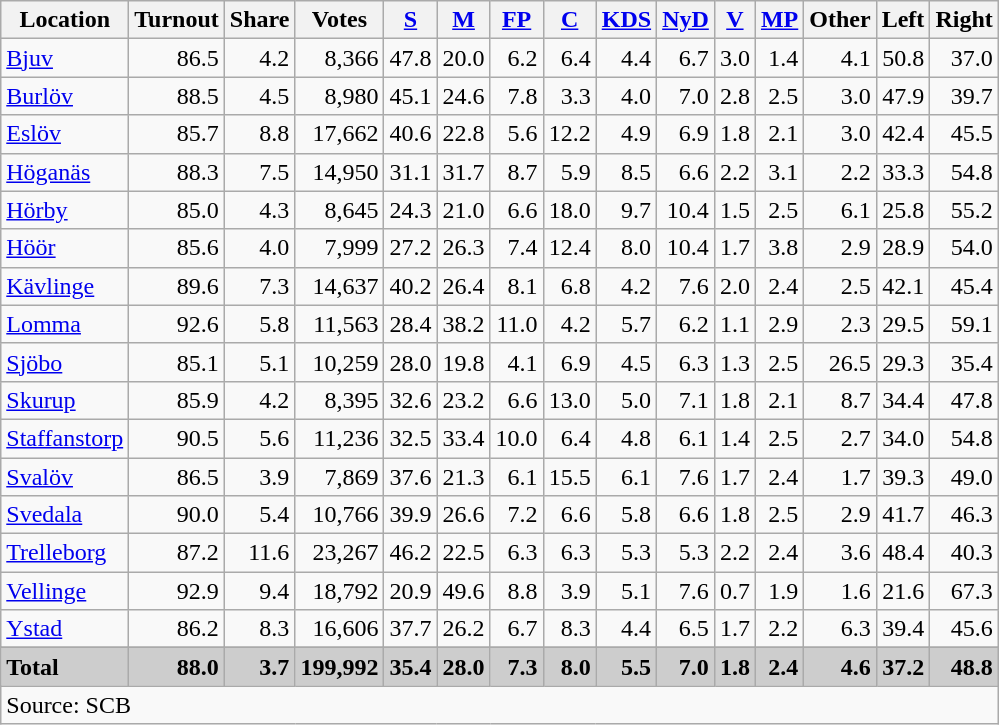<table class="wikitable sortable" style=text-align:right>
<tr>
<th>Location</th>
<th>Turnout</th>
<th>Share</th>
<th>Votes</th>
<th><a href='#'>S</a></th>
<th><a href='#'>M</a></th>
<th><a href='#'>FP</a></th>
<th><a href='#'>C</a></th>
<th><a href='#'>KDS</a></th>
<th><a href='#'>NyD</a></th>
<th><a href='#'>V</a></th>
<th><a href='#'>MP</a></th>
<th>Other</th>
<th>Left</th>
<th>Right</th>
</tr>
<tr>
<td align=left><a href='#'>Bjuv</a></td>
<td>86.5</td>
<td>4.2</td>
<td>8,366</td>
<td>47.8</td>
<td>20.0</td>
<td>6.2</td>
<td>6.4</td>
<td>4.4</td>
<td>6.7</td>
<td>3.0</td>
<td>1.4</td>
<td>4.1</td>
<td>50.8</td>
<td>37.0</td>
</tr>
<tr>
<td align=left><a href='#'>Burlöv</a></td>
<td>88.5</td>
<td>4.5</td>
<td>8,980</td>
<td>45.1</td>
<td>24.6</td>
<td>7.8</td>
<td>3.3</td>
<td>4.0</td>
<td>7.0</td>
<td>2.8</td>
<td>2.5</td>
<td>3.0</td>
<td>47.9</td>
<td>39.7</td>
</tr>
<tr>
<td align=left><a href='#'>Eslöv</a></td>
<td>85.7</td>
<td>8.8</td>
<td>17,662</td>
<td>40.6</td>
<td>22.8</td>
<td>5.6</td>
<td>12.2</td>
<td>4.9</td>
<td>6.9</td>
<td>1.8</td>
<td>2.1</td>
<td>3.0</td>
<td>42.4</td>
<td>45.5</td>
</tr>
<tr>
<td align=left><a href='#'>Höganäs</a></td>
<td>88.3</td>
<td>7.5</td>
<td>14,950</td>
<td>31.1</td>
<td>31.7</td>
<td>8.7</td>
<td>5.9</td>
<td>8.5</td>
<td>6.6</td>
<td>2.2</td>
<td>3.1</td>
<td>2.2</td>
<td>33.3</td>
<td>54.8</td>
</tr>
<tr>
<td align=left><a href='#'>Hörby</a></td>
<td>85.0</td>
<td>4.3</td>
<td>8,645</td>
<td>24.3</td>
<td>21.0</td>
<td>6.6</td>
<td>18.0</td>
<td>9.7</td>
<td>10.4</td>
<td>1.5</td>
<td>2.5</td>
<td>6.1</td>
<td>25.8</td>
<td>55.2</td>
</tr>
<tr>
<td align=left><a href='#'>Höör</a></td>
<td>85.6</td>
<td>4.0</td>
<td>7,999</td>
<td>27.2</td>
<td>26.3</td>
<td>7.4</td>
<td>12.4</td>
<td>8.0</td>
<td>10.4</td>
<td>1.7</td>
<td>3.8</td>
<td>2.9</td>
<td>28.9</td>
<td>54.0</td>
</tr>
<tr>
<td align=left><a href='#'>Kävlinge</a></td>
<td>89.6</td>
<td>7.3</td>
<td>14,637</td>
<td>40.2</td>
<td>26.4</td>
<td>8.1</td>
<td>6.8</td>
<td>4.2</td>
<td>7.6</td>
<td>2.0</td>
<td>2.4</td>
<td>2.5</td>
<td>42.1</td>
<td>45.4</td>
</tr>
<tr>
<td align=left><a href='#'>Lomma</a></td>
<td>92.6</td>
<td>5.8</td>
<td>11,563</td>
<td>28.4</td>
<td>38.2</td>
<td>11.0</td>
<td>4.2</td>
<td>5.7</td>
<td>6.2</td>
<td>1.1</td>
<td>2.9</td>
<td>2.3</td>
<td>29.5</td>
<td>59.1</td>
</tr>
<tr>
<td align=left><a href='#'>Sjöbo</a></td>
<td>85.1</td>
<td>5.1</td>
<td>10,259</td>
<td>28.0</td>
<td>19.8</td>
<td>4.1</td>
<td>6.9</td>
<td>4.5</td>
<td>6.3</td>
<td>1.3</td>
<td>2.5</td>
<td>26.5</td>
<td>29.3</td>
<td>35.4</td>
</tr>
<tr>
<td align=left><a href='#'>Skurup</a></td>
<td>85.9</td>
<td>4.2</td>
<td>8,395</td>
<td>32.6</td>
<td>23.2</td>
<td>6.6</td>
<td>13.0</td>
<td>5.0</td>
<td>7.1</td>
<td>1.8</td>
<td>2.1</td>
<td>8.7</td>
<td>34.4</td>
<td>47.8</td>
</tr>
<tr>
<td align=left><a href='#'>Staffanstorp</a></td>
<td>90.5</td>
<td>5.6</td>
<td>11,236</td>
<td>32.5</td>
<td>33.4</td>
<td>10.0</td>
<td>6.4</td>
<td>4.8</td>
<td>6.1</td>
<td>1.4</td>
<td>2.5</td>
<td>2.7</td>
<td>34.0</td>
<td>54.8</td>
</tr>
<tr>
<td align=left><a href='#'>Svalöv</a></td>
<td>86.5</td>
<td>3.9</td>
<td>7,869</td>
<td>37.6</td>
<td>21.3</td>
<td>6.1</td>
<td>15.5</td>
<td>6.1</td>
<td>7.6</td>
<td>1.7</td>
<td>2.4</td>
<td>1.7</td>
<td>39.3</td>
<td>49.0</td>
</tr>
<tr>
<td align=left><a href='#'>Svedala</a></td>
<td>90.0</td>
<td>5.4</td>
<td>10,766</td>
<td>39.9</td>
<td>26.6</td>
<td>7.2</td>
<td>6.6</td>
<td>5.8</td>
<td>6.6</td>
<td>1.8</td>
<td>2.5</td>
<td>2.9</td>
<td>41.7</td>
<td>46.3</td>
</tr>
<tr>
<td align=left><a href='#'>Trelleborg</a></td>
<td>87.2</td>
<td>11.6</td>
<td>23,267</td>
<td>46.2</td>
<td>22.5</td>
<td>6.3</td>
<td>6.3</td>
<td>5.3</td>
<td>5.3</td>
<td>2.2</td>
<td>2.4</td>
<td>3.6</td>
<td>48.4</td>
<td>40.3</td>
</tr>
<tr>
<td align=left><a href='#'>Vellinge</a></td>
<td>92.9</td>
<td>9.4</td>
<td>18,792</td>
<td>20.9</td>
<td>49.6</td>
<td>8.8</td>
<td>3.9</td>
<td>5.1</td>
<td>7.6</td>
<td>0.7</td>
<td>1.9</td>
<td>1.6</td>
<td>21.6</td>
<td>67.3</td>
</tr>
<tr>
<td align=left><a href='#'>Ystad</a></td>
<td>86.2</td>
<td>8.3</td>
<td>16,606</td>
<td>37.7</td>
<td>26.2</td>
<td>6.7</td>
<td>8.3</td>
<td>4.4</td>
<td>6.5</td>
<td>1.7</td>
<td>2.2</td>
<td>6.3</td>
<td>39.4</td>
<td>45.6</td>
</tr>
<tr>
</tr>
<tr style="background:#CDCDCD;">
<td align=left><strong>Total</strong></td>
<td><strong>88.0</strong></td>
<td><strong>3.7</strong></td>
<td><strong>199,992</strong></td>
<td><strong>35.4</strong></td>
<td><strong>28.0</strong></td>
<td><strong>7.3</strong></td>
<td><strong>8.0</strong></td>
<td><strong>5.5</strong></td>
<td><strong>7.0</strong></td>
<td><strong>1.8</strong></td>
<td><strong>2.4</strong></td>
<td><strong>4.6</strong></td>
<td><strong>37.2</strong></td>
<td><strong>48.8</strong></td>
</tr>
<tr>
<td align=left colspan=15>Source: SCB </td>
</tr>
</table>
